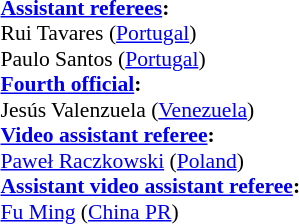<table width=50% style="font-size:90%">
<tr>
<td><br><strong><a href='#'>Assistant referees</a>:</strong>
<br>Rui Tavares (<a href='#'>Portugal</a>)
<br>Paulo Santos (<a href='#'>Portugal</a>)
<br><strong><a href='#'>Fourth official</a>:</strong>
<br>Jesús Valenzuela (<a href='#'>Venezuela</a>)
<br><strong><a href='#'>Video assistant referee</a>:</strong>
<br><a href='#'>Paweł Raczkowski</a> (<a href='#'>Poland</a>)
<br><strong><a href='#'>Assistant video assistant referee</a>:</strong>
<br><a href='#'>Fu Ming</a> (<a href='#'>China PR</a>)</td>
</tr>
</table>
